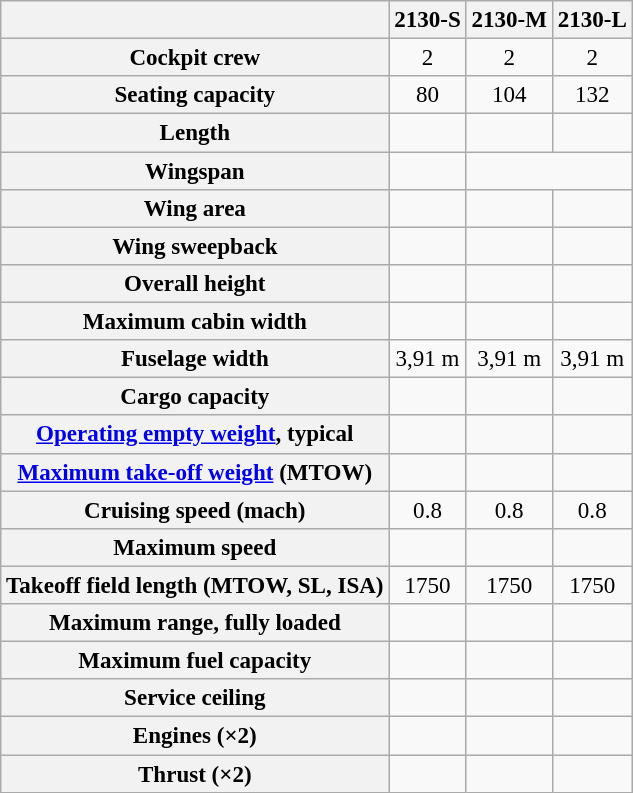<table class="wikitable" style="text-align:center; font-size:96%;">
<tr>
<th></th>
<th>2130-S</th>
<th>2130-M</th>
<th>2130-L</th>
</tr>
<tr>
<th>Cockpit crew</th>
<td>2</td>
<td>2</td>
<td>2</td>
</tr>
<tr>
<th>Seating capacity</th>
<td>80</td>
<td>104</td>
<td>132</td>
</tr>
<tr>
<th>Length</th>
<td></td>
<td></td>
<td></td>
</tr>
<tr>
<th>Wingspan</th>
<td></td>
</tr>
<tr>
<th>Wing area</th>
<td></td>
<td></td>
<td></td>
</tr>
<tr>
<th>Wing sweepback</th>
<td></td>
<td></td>
<td></td>
</tr>
<tr>
<th>Overall height</th>
<td></td>
<td></td>
<td></td>
</tr>
<tr>
<th>Maximum cabin width</th>
<td></td>
<td></td>
<td></td>
</tr>
<tr>
<th>Fuselage width</th>
<td>3,91 m</td>
<td>3,91 m</td>
<td>3,91 m</td>
</tr>
<tr>
<th>Cargo capacity</th>
<td></td>
<td></td>
<td></td>
</tr>
<tr>
<th><a href='#'>Operating empty weight</a>, typical</th>
<td></td>
<td></td>
<td></td>
</tr>
<tr>
<th><a href='#'>Maximum take-off weight</a> (MTOW)</th>
<td></td>
<td></td>
<td></td>
</tr>
<tr>
<th>Cruising speed (mach)</th>
<td>0.8</td>
<td>0.8</td>
<td>0.8</td>
</tr>
<tr>
<th>Maximum speed</th>
<td></td>
<td></td>
<td></td>
</tr>
<tr>
<th>Takeoff field length (MTOW, SL, ISA)</th>
<td>1750</td>
<td>1750</td>
<td>1750</td>
</tr>
<tr>
<th>Maximum range, fully loaded</th>
<td></td>
<td></td>
<td></td>
</tr>
<tr>
<th>Maximum fuel capacity</th>
<td></td>
<td></td>
<td></td>
</tr>
<tr>
<th>Service ceiling</th>
<td></td>
<td></td>
<td></td>
</tr>
<tr>
<th>Engines (×2)</th>
<td></td>
<td></td>
<td></td>
</tr>
<tr>
<th>Thrust (×2)</th>
<td></td>
<td></td>
<td></td>
</tr>
</table>
